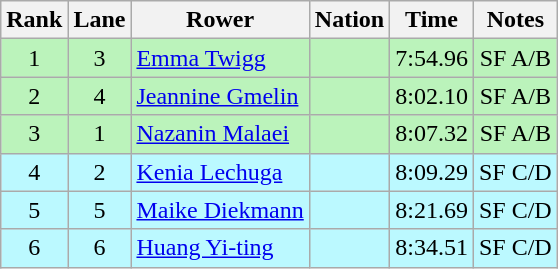<table class="wikitable sortable" style="text-align:center">
<tr>
<th>Rank</th>
<th>Lane</th>
<th>Rower</th>
<th>Nation</th>
<th>Time</th>
<th>Notes</th>
</tr>
<tr bgcolor=bbf3bb>
<td>1</td>
<td>3</td>
<td align=left><a href='#'>Emma Twigg</a></td>
<td align=left></td>
<td>7:54.96</td>
<td>SF A/B</td>
</tr>
<tr bgcolor=bbf3bb>
<td>2</td>
<td>4</td>
<td align=left><a href='#'>Jeannine Gmelin</a></td>
<td align=left></td>
<td>8:02.10</td>
<td>SF A/B</td>
</tr>
<tr bgcolor=bbf3bb>
<td>3</td>
<td>1</td>
<td align=left><a href='#'>Nazanin Malaei</a></td>
<td align=left></td>
<td>8:07.32</td>
<td>SF A/B</td>
</tr>
<tr bgcolor=bbf9ff>
<td>4</td>
<td>2</td>
<td align="left"><a href='#'>Kenia Lechuga</a></td>
<td align="left"></td>
<td>8:09.29</td>
<td>SF C/D</td>
</tr>
<tr bgcolor=bbf9ff>
<td>5</td>
<td>5</td>
<td align="left"><a href='#'>Maike Diekmann</a></td>
<td align="left"></td>
<td>8:21.69</td>
<td>SF C/D</td>
</tr>
<tr bgcolor=bbf9ff>
<td>6</td>
<td>6</td>
<td align=left><a href='#'>Huang Yi-ting</a></td>
<td align=left></td>
<td>8:34.51</td>
<td>SF C/D</td>
</tr>
</table>
